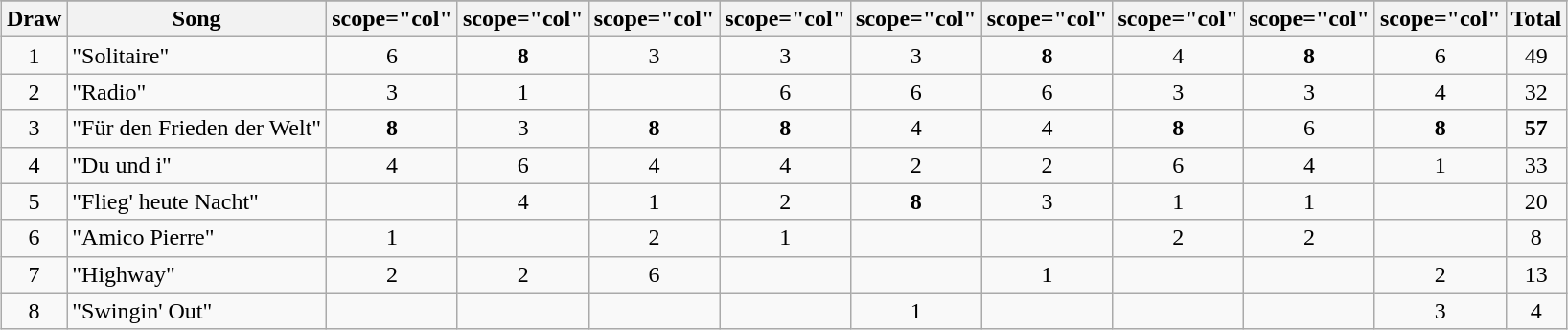<table class="wikitable plainrowheaders" style="margin: 1em auto 1em auto; text-align:center;">
<tr>
</tr>
<tr>
<th scope="col">Draw</th>
<th scope="col">Song</th>
<th>scope="col" </th>
<th>scope="col" </th>
<th>scope="col" </th>
<th>scope="col" </th>
<th>scope="col" </th>
<th>scope="col" </th>
<th>scope="col" </th>
<th>scope="col" </th>
<th>scope="col" </th>
<th scope="col">Total</th>
</tr>
<tr>
<td>1</td>
<td align="left">"Solitaire"</td>
<td>6</td>
<td><strong>8</strong></td>
<td>3</td>
<td>3</td>
<td>3</td>
<td><strong>8</strong></td>
<td>4</td>
<td><strong>8</strong></td>
<td>6</td>
<td>49</td>
</tr>
<tr>
<td>2</td>
<td align="left">"Radio"</td>
<td>3</td>
<td>1</td>
<td></td>
<td>6</td>
<td>6</td>
<td>6</td>
<td>3</td>
<td>3</td>
<td>4</td>
<td>32</td>
</tr>
<tr>
<td>3</td>
<td align="left">"Für den Frieden der Welt"</td>
<td><strong>8</strong></td>
<td>3</td>
<td><strong>8</strong></td>
<td><strong>8</strong></td>
<td>4</td>
<td>4</td>
<td><strong>8</strong></td>
<td>6</td>
<td><strong>8</strong></td>
<td><strong>57</strong></td>
</tr>
<tr>
<td>4</td>
<td align="left">"Du und i"</td>
<td>4</td>
<td>6</td>
<td>4</td>
<td>4</td>
<td>2</td>
<td>2</td>
<td>6</td>
<td>4</td>
<td>1</td>
<td>33</td>
</tr>
<tr>
<td>5</td>
<td align="left">"Flieg' heute Nacht"</td>
<td></td>
<td>4</td>
<td>1</td>
<td>2</td>
<td><strong>8</strong></td>
<td>3</td>
<td>1</td>
<td>1</td>
<td></td>
<td>20</td>
</tr>
<tr>
<td>6</td>
<td align="left">"Amico Pierre"</td>
<td>1</td>
<td></td>
<td>2</td>
<td>1</td>
<td></td>
<td></td>
<td>2</td>
<td>2</td>
<td></td>
<td>8</td>
</tr>
<tr>
<td>7</td>
<td align="left">"Highway"</td>
<td>2</td>
<td>2</td>
<td>6</td>
<td></td>
<td></td>
<td>1</td>
<td></td>
<td></td>
<td>2</td>
<td>13</td>
</tr>
<tr>
<td>8</td>
<td align="left">"Swingin' Out"</td>
<td></td>
<td></td>
<td></td>
<td></td>
<td>1</td>
<td></td>
<td></td>
<td></td>
<td>3</td>
<td>4</td>
</tr>
</table>
